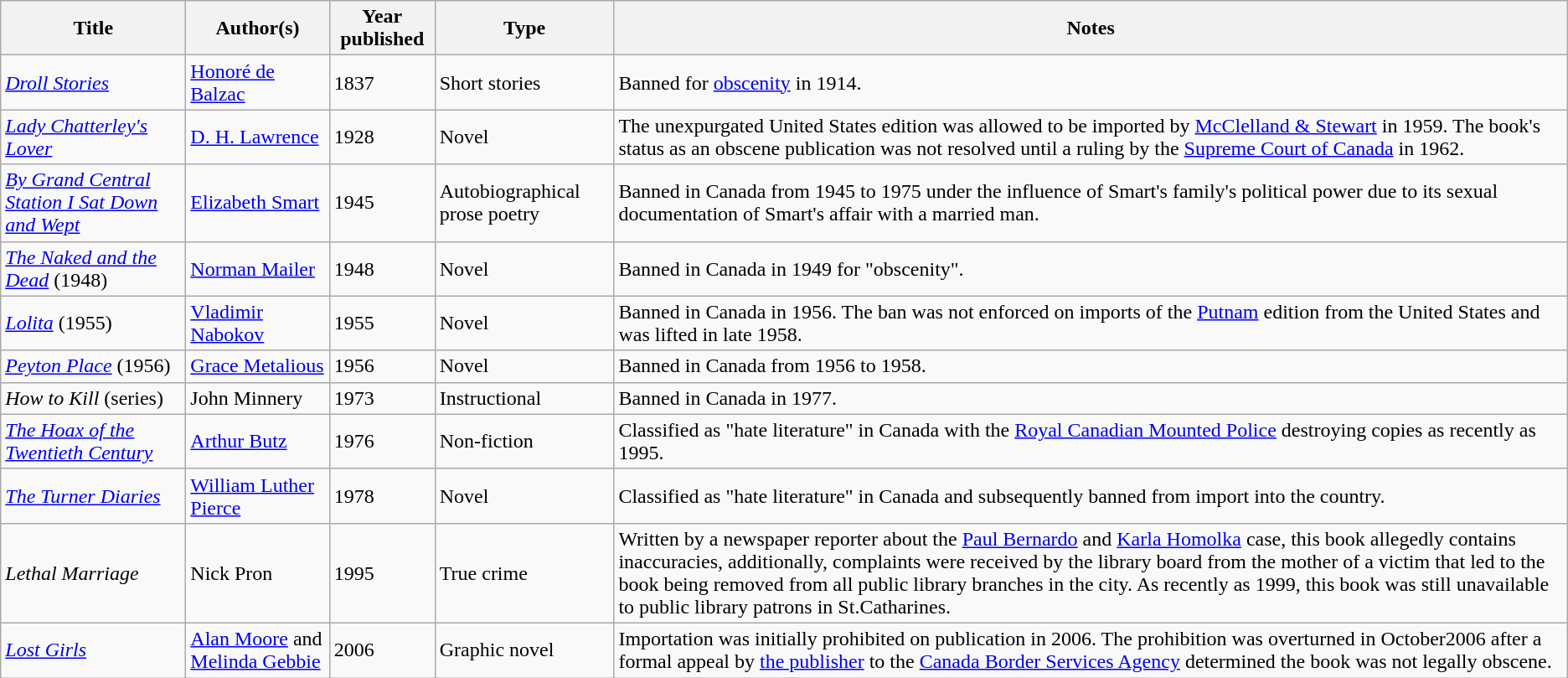<table class="wikitable sortable">
<tr>
<th>Title</th>
<th>Author(s)</th>
<th>Year published</th>
<th>Type</th>
<th class="unsortable">Notes</th>
</tr>
<tr>
<td><em><a href='#'>Droll Stories</a></em></td>
<td><a href='#'>Honoré de Balzac</a></td>
<td>1837</td>
<td>Short stories</td>
<td>Banned for <a href='#'>obscenity</a> in 1914.</td>
</tr>
<tr>
<td><em><a href='#'>Lady Chatterley's Lover</a></em></td>
<td><a href='#'>D. H. Lawrence</a></td>
<td>1928</td>
<td>Novel</td>
<td>The unexpurgated United States edition was allowed to be imported by <a href='#'>McClelland & Stewart</a> in 1959. The book's status as an obscene publication was not resolved until a ruling by the <a href='#'>Supreme Court of Canada</a> in 1962.</td>
</tr>
<tr>
<td><em><a href='#'>By Grand Central Station I Sat Down and Wept</a></em></td>
<td><a href='#'>Elizabeth Smart</a></td>
<td>1945</td>
<td>Autobiographical prose poetry</td>
<td>Banned in Canada from 1945 to 1975 under the influence of Smart's family's political power due to its sexual documentation of Smart's affair with a married man.</td>
</tr>
<tr>
<td><em><a href='#'>The Naked and the Dead</a></em> (1948)</td>
<td><a href='#'>Norman Mailer</a></td>
<td>1948</td>
<td>Novel</td>
<td>Banned in Canada in 1949 for "obscenity".</td>
</tr>
<tr>
<td><em><a href='#'>Lolita</a></em> (1955)</td>
<td><a href='#'>Vladimir Nabokov</a></td>
<td>1955</td>
<td>Novel</td>
<td>Banned in Canada in 1956. The ban was not enforced on imports of the <a href='#'>Putnam</a> edition from the United States and was lifted in late 1958.</td>
</tr>
<tr>
<td><em><a href='#'>Peyton Place</a></em> (1956)</td>
<td><a href='#'>Grace Metalious</a></td>
<td>1956</td>
<td>Novel</td>
<td>Banned in Canada from 1956 to 1958.</td>
</tr>
<tr>
<td><em>How to Kill</em> (series)</td>
<td>John Minnery</td>
<td>1973</td>
<td>Instructional</td>
<td>Banned in Canada in 1977.</td>
</tr>
<tr>
<td><em><a href='#'>The Hoax of the Twentieth Century</a></em></td>
<td><a href='#'>Arthur Butz</a></td>
<td>1976</td>
<td>Non-fiction</td>
<td>Classified as "hate literature" in Canada with the <a href='#'>Royal Canadian Mounted Police</a> destroying copies as recently as 1995.</td>
</tr>
<tr>
<td><em><a href='#'>The Turner Diaries</a></em></td>
<td><a href='#'>William Luther Pierce</a></td>
<td>1978</td>
<td>Novel</td>
<td>Classified as "hate literature" in Canada and subsequently banned from import into the country.</td>
</tr>
<tr>
<td><em>Lethal Marriage</em></td>
<td>Nick Pron</td>
<td>1995</td>
<td>True crime</td>
<td>Written by a newspaper reporter about the <a href='#'>Paul Bernardo</a> and <a href='#'>Karla Homolka</a> case, this book allegedly contains inaccuracies, additionally, complaints were received by the  library board from the mother of a victim that led to the book being removed from all public library branches in the city. As recently as 1999, this book was still unavailable to public library patrons in St.Catharines.</td>
</tr>
<tr>
<td><em><a href='#'>Lost Girls</a></em></td>
<td><a href='#'>Alan Moore</a> and <a href='#'>Melinda Gebbie</a></td>
<td>2006</td>
<td>Graphic novel</td>
<td>Importation was initially prohibited on publication in 2006. The prohibition was overturned in October2006 after a formal appeal by <a href='#'>the publisher</a> to the <a href='#'>Canada Border Services Agency</a> determined the book was not legally obscene.</td>
</tr>
</table>
